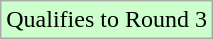<table class="wikitable">
<tr bgcolor="ccffcc">
<td>Qualifies to Round 3</td>
</tr>
</table>
